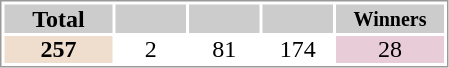<table style="border: 1px solid #999; background-color:#FFFFFF; line-height:16px; text-align:center">
<tr>
<th style="background-color: #ccc;" width="70">Total</th>
<th style="background-color: #ccc;" width="45"><small></small></th>
<th style="background-color: #ccc;" width="45"><small></small></th>
<th style="background-color: #ccc;" width="45"><small></small></th>
<th style="background-color: #ccc;" width="70"><small>Winners</small></th>
</tr>
<tr>
<td bgcolor="#EFDECD"><strong>257</strong></td>
<td>2</td>
<td>81</td>
<td>174</td>
<td bgcolor="#E8CCD7">28</td>
</tr>
</table>
